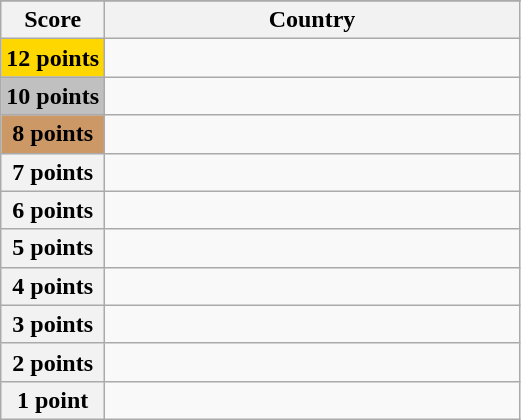<table class="wikitable">
<tr>
</tr>
<tr>
<th scope="col" width="20%">Score</th>
<th scope="col">Country</th>
</tr>
<tr>
<th scope="row" style="background:gold">12 points</th>
<td></td>
</tr>
<tr>
<th scope="row" style="background:silver">10 points</th>
<td></td>
</tr>
<tr>
<th scope="row" style="background:#CC9966">8 points</th>
<td></td>
</tr>
<tr>
<th scope="row">7 points</th>
<td></td>
</tr>
<tr>
<th scope="row">6 points</th>
<td></td>
</tr>
<tr>
<th scope="row">5 points</th>
<td></td>
</tr>
<tr>
<th scope="row">4 points</th>
<td></td>
</tr>
<tr>
<th scope="row">3 points</th>
<td></td>
</tr>
<tr>
<th scope="row">2 points</th>
<td></td>
</tr>
<tr>
<th scope="row">1 point</th>
<td></td>
</tr>
</table>
